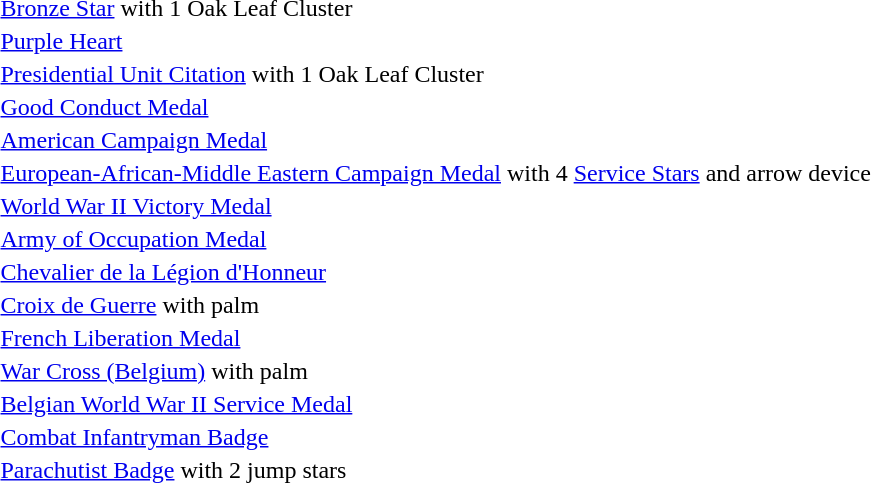<table>
<tr>
<td></td>
<td><a href='#'>Bronze Star</a> with 1 Oak Leaf Cluster</td>
</tr>
<tr>
<td></td>
<td><a href='#'>Purple Heart</a></td>
</tr>
<tr>
<td></td>
<td><a href='#'>Presidential Unit Citation</a> with 1 Oak Leaf Cluster</td>
</tr>
<tr>
<td></td>
<td><a href='#'>Good Conduct Medal</a></td>
</tr>
<tr>
<td></td>
<td><a href='#'>American Campaign Medal</a></td>
</tr>
<tr>
<td></td>
<td><a href='#'>European-African-Middle Eastern Campaign Medal</a> with 4 <a href='#'>Service Stars</a> and arrow device</td>
</tr>
<tr>
<td></td>
<td><a href='#'>World War II Victory Medal</a></td>
</tr>
<tr>
<td></td>
<td><a href='#'>Army of Occupation Medal</a></td>
</tr>
<tr>
<td></td>
<td><a href='#'>Chevalier de la Légion d'Honneur</a></td>
</tr>
<tr>
<td></td>
<td><a href='#'>Croix de Guerre</a> with palm</td>
</tr>
<tr>
<td></td>
<td><a href='#'>French Liberation Medal</a></td>
</tr>
<tr>
<td></td>
<td><a href='#'>War Cross (Belgium)</a> with palm</td>
</tr>
<tr>
<td></td>
<td><a href='#'>Belgian World War II Service Medal</a></td>
</tr>
<tr>
<td></td>
<td><a href='#'>Combat Infantryman Badge</a></td>
</tr>
<tr>
<td></td>
<td><a href='#'>Parachutist Badge</a> with 2 jump stars</td>
</tr>
<tr>
</tr>
</table>
